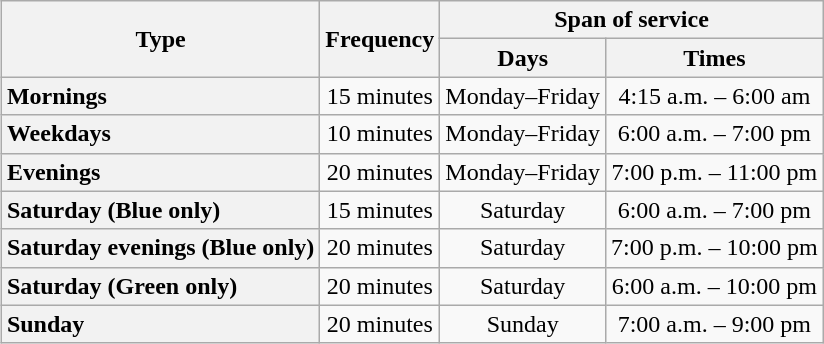<table class="wikitable sortable plainrowheaders"  style="margin:auto; float:right; text-align:center; margin:1em;">
<tr>
<th rowspan=2>Type</th>
<th rowspan=2>Frequency</th>
<th colspan=2>Span of service</th>
</tr>
<tr>
<th>Days</th>
<th>Times</th>
</tr>
<tr>
<th scope="row" style="text-align:left;">Mornings</th>
<td>15 minutes</td>
<td>Monday–Friday</td>
<td>4:15 a.m. – 6:00 am</td>
</tr>
<tr>
<th scope="row" style="text-align:left;">Weekdays</th>
<td>10 minutes</td>
<td>Monday–Friday</td>
<td>6:00 a.m. – 7:00 pm</td>
</tr>
<tr>
<th scope="row" style="text-align:left;">Evenings</th>
<td>20 minutes</td>
<td>Monday–Friday</td>
<td>7:00 p.m. – 11:00 pm</td>
</tr>
<tr>
<th scope="row" style="text-align:left;">Saturday (Blue only)</th>
<td>15 minutes</td>
<td>Saturday</td>
<td>6:00 a.m. – 7:00 pm</td>
</tr>
<tr>
<th scope="row" style="text-align:left;">Saturday evenings (Blue only)</th>
<td>20 minutes</td>
<td>Saturday</td>
<td>7:00 p.m. – 10:00 pm</td>
</tr>
<tr>
<th scope="row" style="text-align:left;">Saturday (Green only)</th>
<td>20 minutes</td>
<td>Saturday</td>
<td>6:00 a.m. – 10:00 pm</td>
</tr>
<tr>
<th scope="row" style="text-align:left;">Sunday</th>
<td>20 minutes</td>
<td>Sunday</td>
<td>7:00 a.m. – 9:00 pm</td>
</tr>
</table>
